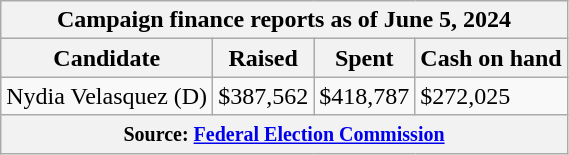<table class="wikitable sortable">
<tr>
<th colspan=4>Campaign finance reports as of June 5, 2024</th>
</tr>
<tr>
<th>Candidate</th>
<th>Raised</th>
<th>Spent</th>
<th>Cash on hand</th>
</tr>
<tr>
<td>Nydia Velasquez (D)</td>
<td>$387,562</td>
<td>$418,787</td>
<td>$272,025</td>
</tr>
<tr>
<th colspan="4"><small>Source: <a href='#'>Federal Election Commission</a></small></th>
</tr>
</table>
